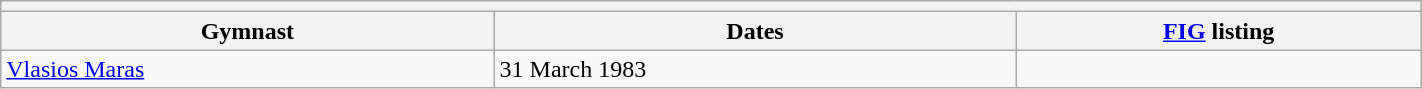<table class="wikitable mw-collapsible mw-collapsed" width="75%">
<tr>
<th colspan="3"></th>
</tr>
<tr>
<th>Gymnast</th>
<th>Dates</th>
<th><a href='#'>FIG</a> listing</th>
</tr>
<tr>
<td><a href='#'>Vlasios Maras</a></td>
<td>31 March 1983</td>
<td></td>
</tr>
</table>
